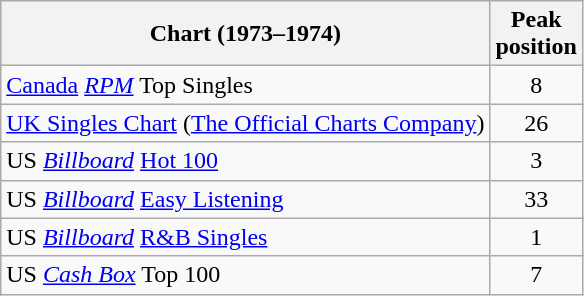<table class="wikitable sortable">
<tr>
<th>Chart (1973–1974)</th>
<th>Peak<br>position</th>
</tr>
<tr>
<td><a href='#'>Canada</a> <em><a href='#'>RPM</a></em> Top Singles</td>
<td style="text-align:center;">8</td>
</tr>
<tr>
<td><a href='#'>UK Singles Chart</a> (<a href='#'>The Official Charts Company</a>)</td>
<td style="text-align:center;">26</td>
</tr>
<tr>
<td>US <em><a href='#'>Billboard</a></em> <a href='#'>Hot 100</a></td>
<td style="text-align:center;">3</td>
</tr>
<tr>
<td>US <em><a href='#'>Billboard</a></em> <a href='#'>Easy Listening</a></td>
<td style="text-align:center;">33</td>
</tr>
<tr>
<td>US <em><a href='#'>Billboard</a></em> <a href='#'>R&B Singles</a></td>
<td style="text-align:center;">1</td>
</tr>
<tr>
<td>US <em><a href='#'>Cash Box</a></em> Top 100</td>
<td style="text-align:center;">7</td>
</tr>
</table>
